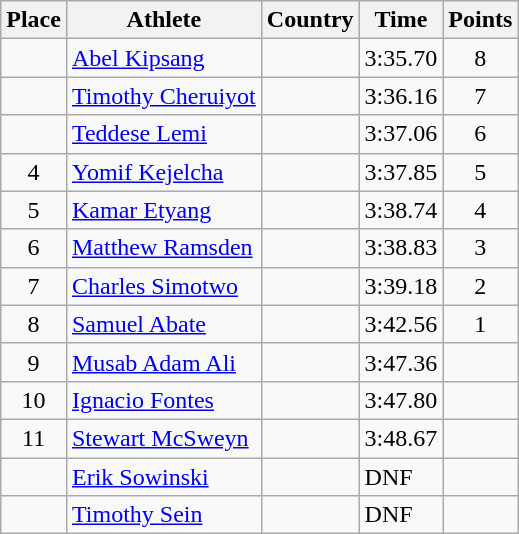<table class="wikitable">
<tr>
<th>Place</th>
<th>Athlete</th>
<th>Country</th>
<th>Time</th>
<th>Points</th>
</tr>
<tr>
<td align=center></td>
<td><a href='#'>Abel Kipsang</a></td>
<td></td>
<td>3:35.70</td>
<td align=center>8</td>
</tr>
<tr>
<td align=center></td>
<td><a href='#'>Timothy Cheruiyot</a></td>
<td></td>
<td>3:36.16</td>
<td align=center>7</td>
</tr>
<tr>
<td align=center></td>
<td><a href='#'>Teddese Lemi</a></td>
<td></td>
<td>3:37.06</td>
<td align=center>6</td>
</tr>
<tr>
<td align=center>4</td>
<td><a href='#'>Yomif Kejelcha</a></td>
<td></td>
<td>3:37.85</td>
<td align=center>5</td>
</tr>
<tr>
<td align=center>5</td>
<td><a href='#'>Kamar Etyang</a></td>
<td></td>
<td>3:38.74</td>
<td align=center>4</td>
</tr>
<tr>
<td align=center>6</td>
<td><a href='#'>Matthew Ramsden</a></td>
<td></td>
<td>3:38.83</td>
<td align=center>3</td>
</tr>
<tr>
<td align=center>7</td>
<td><a href='#'>Charles Simotwo</a></td>
<td></td>
<td>3:39.18</td>
<td align=center>2</td>
</tr>
<tr>
<td align=center>8</td>
<td><a href='#'>Samuel Abate</a></td>
<td></td>
<td>3:42.56</td>
<td align=center>1</td>
</tr>
<tr>
<td align=center>9</td>
<td><a href='#'>Musab Adam Ali</a></td>
<td></td>
<td>3:47.36</td>
<td align=center></td>
</tr>
<tr>
<td align=center>10</td>
<td><a href='#'>Ignacio Fontes</a></td>
<td></td>
<td>3:47.80</td>
<td align=center></td>
</tr>
<tr>
<td align=center>11</td>
<td><a href='#'>Stewart McSweyn</a></td>
<td></td>
<td>3:48.67</td>
<td align=center></td>
</tr>
<tr>
<td align=center></td>
<td><a href='#'>Erik Sowinski</a></td>
<td></td>
<td>DNF</td>
<td align=center></td>
</tr>
<tr>
<td align=center></td>
<td><a href='#'>Timothy Sein</a></td>
<td></td>
<td>DNF</td>
<td align=center></td>
</tr>
</table>
